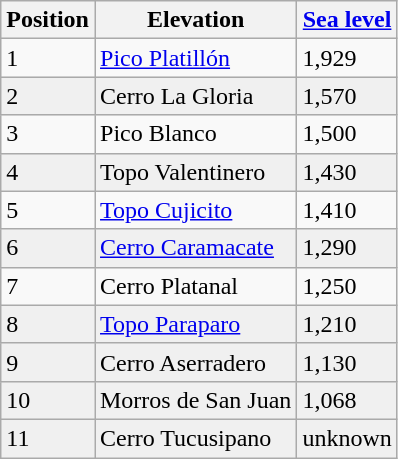<table class="wikitable">
<tr>
<th>Position</th>
<th>Elevation</th>
<th><a href='#'>Sea level</a></th>
</tr>
<tr>
<td>1</td>
<td><a href='#'>Pico Platillón</a></td>
<td>1,929</td>
</tr>
<tr bgcolor="#f0f0f0">
<td>2</td>
<td>Cerro La Gloria</td>
<td>1,570</td>
</tr>
<tr>
<td>3</td>
<td>Pico Blanco</td>
<td>1,500</td>
</tr>
<tr bgcolor="#f0f0f0">
<td>4</td>
<td>Topo Valentinero</td>
<td>1,430</td>
</tr>
<tr>
<td>5</td>
<td><a href='#'>Topo Cujicito</a></td>
<td>1,410</td>
</tr>
<tr bgcolor="#f0f0f0">
<td>6</td>
<td><a href='#'>Cerro Caramacate</a></td>
<td>1,290</td>
</tr>
<tr>
<td>7</td>
<td>Cerro Platanal</td>
<td>1,250</td>
</tr>
<tr bgcolor="#f0f0f0">
<td>8</td>
<td><a href='#'>Topo Paraparo</a></td>
<td>1,210</td>
</tr>
<tr bgcolor="#f0f0f0">
<td>9</td>
<td>Cerro Aserradero</td>
<td>1,130</td>
</tr>
<tr bgcolor="#f0f0f0">
<td>10</td>
<td>Morros de San Juan</td>
<td>1,068</td>
</tr>
<tr bgcolor="#f0f0f0">
<td>11</td>
<td>Cerro Tucusipano</td>
<td>unknown</td>
</tr>
</table>
